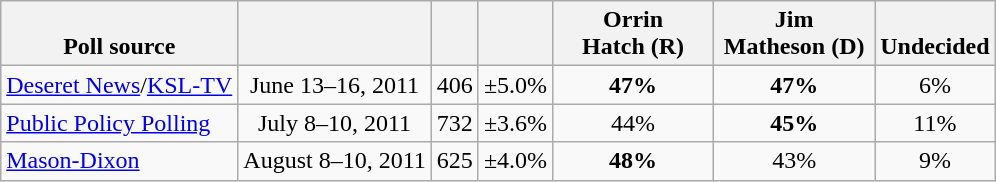<table class="wikitable" style="text-align:center">
<tr valign=bottom>
<th>Poll source</th>
<th></th>
<th></th>
<th></th>
<th style="width:100px;">Orrin<br>Hatch (R)</th>
<th style="width:100px;">Jim<br>Matheson (D)</th>
<th>Undecided</th>
</tr>
<tr>
<td align=left><a href='#'>Deseret News</a>/<a href='#'>KSL-TV</a></td>
<td>June 13–16, 2011</td>
<td>406</td>
<td>±5.0%</td>
<td><strong>47%</strong></td>
<td><strong>47%</strong></td>
<td>6%</td>
</tr>
<tr>
<td align=left><a href='#'>Public Policy Polling</a></td>
<td>July 8–10, 2011</td>
<td>732</td>
<td>±3.6%</td>
<td>44%</td>
<td><strong>45%</strong></td>
<td>11%</td>
</tr>
<tr>
<td align=left><a href='#'>Mason-Dixon</a></td>
<td>August 8–10, 2011</td>
<td>625</td>
<td>±4.0%</td>
<td><strong>48%</strong></td>
<td>43%</td>
<td>9%</td>
</tr>
</table>
